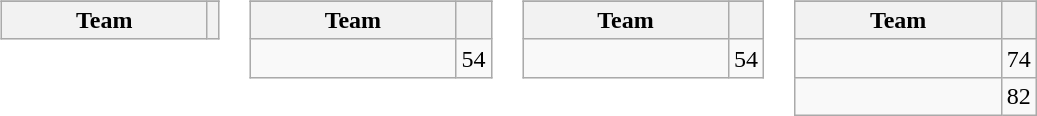<table>
<tr valign=top>
<td><br><table class="wikitable">
<tr>
</tr>
<tr>
<th width=130>Team</th>
<th></th>
</tr>
</table>
</td>
<td><br><table class="wikitable">
<tr>
</tr>
<tr>
<th width=130>Team</th>
<th></th>
</tr>
<tr>
<td></td>
<td align=center>54</td>
</tr>
</table>
</td>
<td><br><table class="wikitable">
<tr>
</tr>
<tr>
<th width=130>Team</th>
<th></th>
</tr>
<tr>
<td></td>
<td align=center>54</td>
</tr>
</table>
</td>
<td><br><table class="wikitable">
<tr>
</tr>
<tr>
<th width=130>Team</th>
<th></th>
</tr>
<tr>
<td></td>
<td align=center>74</td>
</tr>
<tr>
<td></td>
<td align=center>82</td>
</tr>
</table>
</td>
</tr>
</table>
